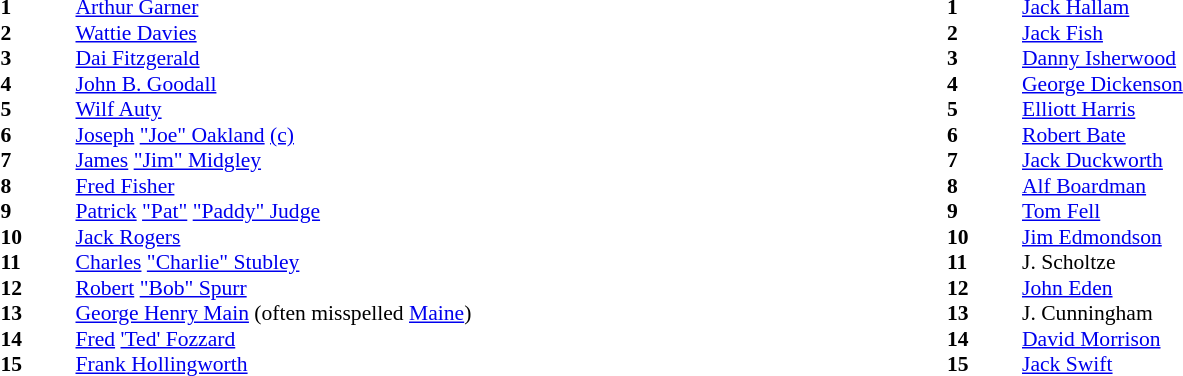<table width="100%">
<tr>
<td valign="top" width="50%"><br><table style="font-size: 90%" cellspacing="0" cellpadding="0">
<tr>
<th width="50"></th>
</tr>
<tr>
<td><strong>1</strong></td>
<td><a href='#'>Arthur Garner</a></td>
</tr>
<tr>
<td><strong>2</strong></td>
<td><a href='#'>Wattie Davies</a></td>
</tr>
<tr>
<td><strong>3</strong></td>
<td><a href='#'>Dai Fitzgerald</a></td>
</tr>
<tr>
<td><strong>4</strong></td>
<td><a href='#'>John B. Goodall</a></td>
</tr>
<tr>
<td><strong>5</strong></td>
<td><a href='#'>Wilf Auty</a></td>
</tr>
<tr>
<td><strong>6</strong></td>
<td><a href='#'>Joseph</a> <a href='#'>"Joe" Oakland</a> <a href='#'>(c)</a></td>
</tr>
<tr>
<td><strong>7</strong></td>
<td><a href='#'>James</a> <a href='#'>"Jim" Midgley</a></td>
</tr>
<tr>
<td><strong>8</strong></td>
<td><a href='#'>Fred Fisher</a></td>
</tr>
<tr>
<td><strong>9</strong></td>
<td><a href='#'>Patrick</a> <a href='#'>"Pat"</a> <a href='#'>"Paddy" Judge</a></td>
</tr>
<tr>
<td><strong>10</strong></td>
<td><a href='#'>Jack Rogers</a></td>
</tr>
<tr>
<td><strong>11</strong></td>
<td><a href='#'>Charles</a> <a href='#'>"Charlie" Stubley</a></td>
</tr>
<tr>
<td><strong>12</strong></td>
<td><a href='#'>Robert</a> <a href='#'>"Bob" Spurr</a></td>
</tr>
<tr>
<td><strong>13</strong></td>
<td><a href='#'>George Henry Main</a> (often misspelled <a href='#'>Maine</a>)</td>
</tr>
<tr>
<td><strong>14</strong></td>
<td><a href='#'>Fred</a> <a href='#'>'Ted' Fozzard</a></td>
</tr>
<tr>
<td><strong>15</strong></td>
<td><a href='#'>Frank Hollingworth</a></td>
</tr>
</table>
</td>
<td valign="top" width="50%"><br><table style="font-size: 90%" cellspacing="0" cellpadding="0">
<tr>
<th width="50"></th>
</tr>
<tr>
<td><strong>1</strong></td>
<td><a href='#'>Jack Hallam</a></td>
</tr>
<tr>
<td><strong>2</strong></td>
<td><a href='#'>Jack Fish</a></td>
</tr>
<tr>
<td><strong>3</strong></td>
<td><a href='#'>Danny Isherwood</a></td>
</tr>
<tr>
<td><strong>4</strong></td>
<td><a href='#'>George Dickenson</a></td>
</tr>
<tr>
<td><strong>5</strong></td>
<td><a href='#'>Elliott Harris</a></td>
</tr>
<tr>
<td><strong>6</strong></td>
<td><a href='#'>Robert Bate</a></td>
</tr>
<tr>
<td><strong>7</strong></td>
<td><a href='#'>Jack Duckworth</a></td>
</tr>
<tr>
<td><strong>8</strong></td>
<td><a href='#'>Alf Boardman</a></td>
</tr>
<tr>
<td><strong>9</strong></td>
<td><a href='#'>Tom Fell</a></td>
</tr>
<tr>
<td><strong>10</strong></td>
<td><a href='#'>Jim Edmondson</a></td>
</tr>
<tr>
<td><strong>11</strong></td>
<td>J. Scholtze</td>
</tr>
<tr>
<td><strong>12</strong></td>
<td><a href='#'>John Eden</a></td>
</tr>
<tr>
<td><strong>13</strong></td>
<td>J. Cunningham</td>
</tr>
<tr>
<td><strong>14</strong></td>
<td><a href='#'>David Morrison</a></td>
</tr>
<tr>
<td><strong>15</strong></td>
<td><a href='#'>Jack Swift</a></td>
</tr>
</table>
</td>
</tr>
</table>
